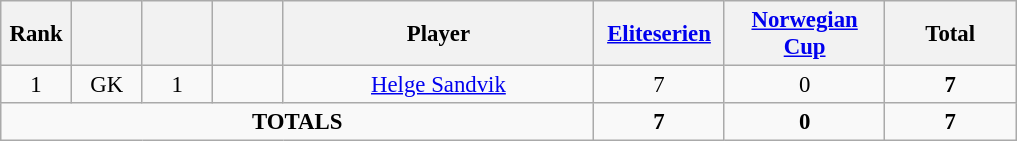<table class="wikitable" style="font-size: 95%; text-align: center;">
<tr>
<th width=40>Rank</th>
<th width=40></th>
<th width=40></th>
<th width=40></th>
<th width=200>Player</th>
<th width=80><a href='#'>Eliteserien</a></th>
<th width=100><a href='#'>Norwegian Cup</a></th>
<th width=80><strong>Total</strong></th>
</tr>
<tr>
<td>1</td>
<td>GK</td>
<td>1</td>
<td></td>
<td><a href='#'>Helge Sandvik</a></td>
<td>7</td>
<td>0</td>
<td><strong>7</strong></td>
</tr>
<tr>
<td colspan="5"><strong>TOTALS</strong></td>
<td><strong>7</strong></td>
<td><strong>0</strong></td>
<td><strong>7</strong></td>
</tr>
</table>
